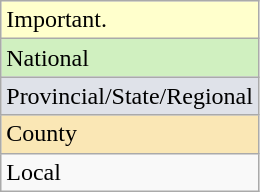<table class="wikitable">
<tr style="background:#ffc;">
<td>Important.</td>
</tr>
<tr style="background:#d0f0c0">
<td>National</td>
</tr>
<tr style="background:#dfe2e9">
<td>Provincial/State/Regional</td>
</tr>
<tr style="background:#fae7b5">
<td>County</td>
</tr>
<tr>
<td>Local</td>
</tr>
</table>
